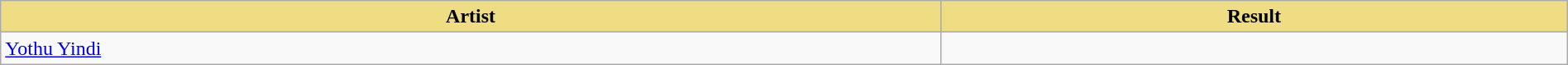<table class="wikitable" width=100%>
<tr>
<th style="width:15%;background:#EEDD82;">Artist</th>
<th style="width:10%;background:#EEDD82;">Result</th>
</tr>
<tr>
<td><a href='#'>Yothu Yindi</a></td>
<td></td>
</tr>
</table>
